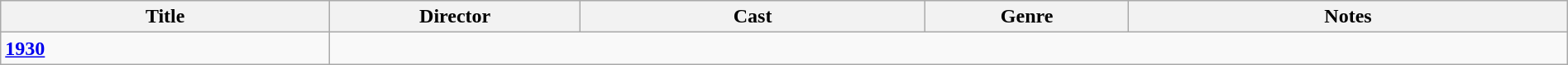<table class="wikitable" width= "100%">
<tr>
<th width=21%>Title</th>
<th width=16%>Director</th>
<th width=22%>Cast</th>
<th width=13%>Genre</th>
<th width=28%>Notes</th>
</tr>
<tr>
<td><strong><a href='#'>1930</a></strong></td>
</tr>
</table>
